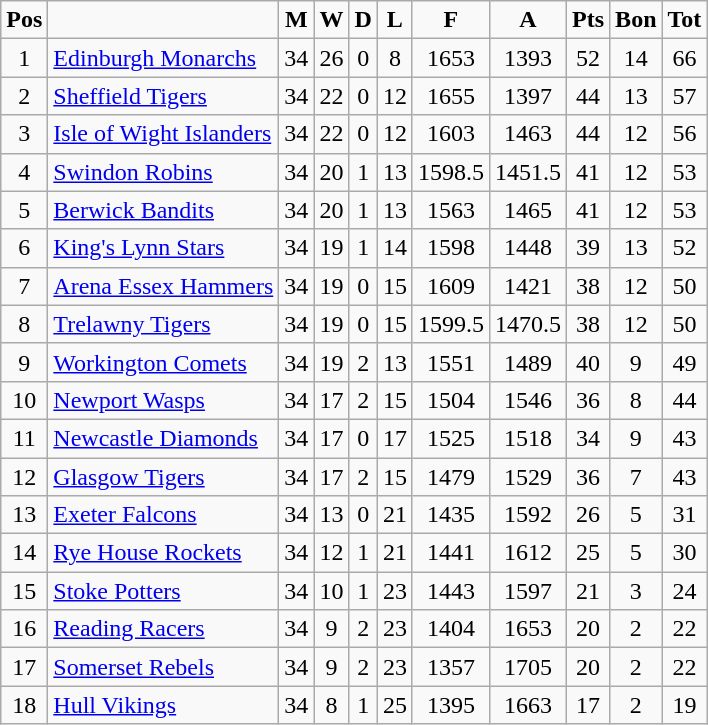<table class="wikitable">
<tr align="center">
<td><strong>Pos</strong></td>
<td></td>
<td><strong>M</strong></td>
<td><strong>W</strong></td>
<td><strong>D</strong></td>
<td><strong>L</strong></td>
<td><strong>F</strong></td>
<td><strong>A</strong></td>
<td><strong>Pts</strong></td>
<td><strong>Bon</strong></td>
<td><strong>Tot</strong></td>
</tr>
<tr align="center">
<td>1</td>
<td align="left"><a href='#'>Edinburgh Monarchs</a></td>
<td>34</td>
<td>26</td>
<td>0</td>
<td>8</td>
<td>1653</td>
<td>1393</td>
<td>52</td>
<td>14</td>
<td>66</td>
</tr>
<tr align="center">
<td>2</td>
<td align="left"><a href='#'>Sheffield Tigers</a></td>
<td>34</td>
<td>22</td>
<td>0</td>
<td>12</td>
<td>1655</td>
<td>1397</td>
<td>44</td>
<td>13</td>
<td>57</td>
</tr>
<tr align="center">
<td>3</td>
<td align="left"><a href='#'>Isle of Wight Islanders</a></td>
<td>34</td>
<td>22</td>
<td>0</td>
<td>12</td>
<td>1603</td>
<td>1463</td>
<td>44</td>
<td>12</td>
<td>56</td>
</tr>
<tr align="center">
<td>4</td>
<td align="left"><a href='#'>Swindon Robins</a></td>
<td>34</td>
<td>20</td>
<td>1</td>
<td>13</td>
<td>1598.5</td>
<td>1451.5</td>
<td>41</td>
<td>12</td>
<td>53</td>
</tr>
<tr align="center">
<td>5</td>
<td align="left"><a href='#'>Berwick Bandits</a></td>
<td>34</td>
<td>20</td>
<td>1</td>
<td>13</td>
<td>1563</td>
<td>1465</td>
<td>41</td>
<td>12</td>
<td>53</td>
</tr>
<tr align="center">
<td>6</td>
<td align="left"><a href='#'>King's Lynn Stars</a></td>
<td>34</td>
<td>19</td>
<td>1</td>
<td>14</td>
<td>1598</td>
<td>1448</td>
<td>39</td>
<td>13</td>
<td>52</td>
</tr>
<tr align="center">
<td>7</td>
<td align="left"><a href='#'>Arena Essex Hammers</a></td>
<td>34</td>
<td>19</td>
<td>0</td>
<td>15</td>
<td>1609</td>
<td>1421</td>
<td>38</td>
<td>12</td>
<td>50</td>
</tr>
<tr align="center">
<td>8</td>
<td align="left"><a href='#'>Trelawny Tigers</a></td>
<td>34</td>
<td>19</td>
<td>0</td>
<td>15</td>
<td>1599.5</td>
<td>1470.5</td>
<td>38</td>
<td>12</td>
<td>50</td>
</tr>
<tr align="center">
<td>9</td>
<td align="left"><a href='#'>Workington Comets</a></td>
<td>34</td>
<td>19</td>
<td>2</td>
<td>13</td>
<td>1551</td>
<td>1489</td>
<td>40</td>
<td>9</td>
<td>49</td>
</tr>
<tr align="center">
<td>10</td>
<td align="left"><a href='#'>Newport Wasps</a></td>
<td>34</td>
<td>17</td>
<td>2</td>
<td>15</td>
<td>1504</td>
<td>1546</td>
<td>36</td>
<td>8</td>
<td>44</td>
</tr>
<tr align="center">
<td>11</td>
<td align="left"><a href='#'>Newcastle Diamonds</a></td>
<td>34</td>
<td>17</td>
<td>0</td>
<td>17</td>
<td>1525</td>
<td>1518</td>
<td>34</td>
<td>9</td>
<td>43</td>
</tr>
<tr align="center">
<td>12</td>
<td align="left"><a href='#'>Glasgow Tigers</a></td>
<td>34</td>
<td>17</td>
<td>2</td>
<td>15</td>
<td>1479</td>
<td>1529</td>
<td>36</td>
<td>7</td>
<td>43</td>
</tr>
<tr align="center">
<td>13</td>
<td align="left"><a href='#'>Exeter Falcons</a></td>
<td>34</td>
<td>13</td>
<td>0</td>
<td>21</td>
<td>1435</td>
<td>1592</td>
<td>26</td>
<td>5</td>
<td>31</td>
</tr>
<tr align="center">
<td>14</td>
<td align="left"><a href='#'>Rye House Rockets</a></td>
<td>34</td>
<td>12</td>
<td>1</td>
<td>21</td>
<td>1441</td>
<td>1612</td>
<td>25</td>
<td>5</td>
<td>30</td>
</tr>
<tr align="center">
<td>15</td>
<td align="left"><a href='#'>Stoke Potters</a></td>
<td>34</td>
<td>10</td>
<td>1</td>
<td>23</td>
<td>1443</td>
<td>1597</td>
<td>21</td>
<td>3</td>
<td>24</td>
</tr>
<tr align="center">
<td>16</td>
<td align="left"><a href='#'>Reading Racers</a></td>
<td>34</td>
<td>9</td>
<td>2</td>
<td>23</td>
<td>1404</td>
<td>1653</td>
<td>20</td>
<td>2</td>
<td>22</td>
</tr>
<tr align="center">
<td>17</td>
<td align="left"><a href='#'>Somerset Rebels</a></td>
<td>34</td>
<td>9</td>
<td>2</td>
<td>23</td>
<td>1357</td>
<td>1705</td>
<td>20</td>
<td>2</td>
<td>22</td>
</tr>
<tr align="center">
<td>18</td>
<td align="left"><a href='#'>Hull Vikings</a></td>
<td>34</td>
<td>8</td>
<td>1</td>
<td>25</td>
<td>1395</td>
<td>1663</td>
<td>17</td>
<td>2</td>
<td>19</td>
</tr>
</table>
